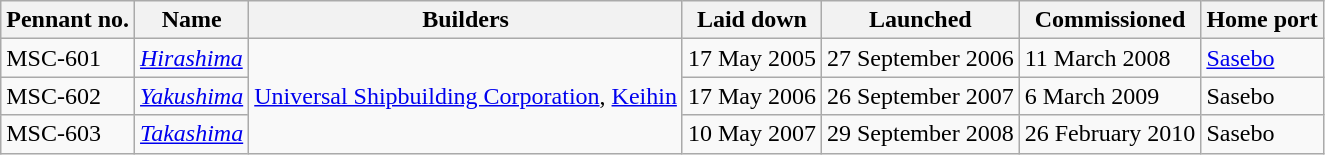<table class="wikitable">
<tr>
<th>Pennant no.</th>
<th>Name</th>
<th>Builders</th>
<th>Laid down</th>
<th>Launched</th>
<th>Commissioned</th>
<th>Home port</th>
</tr>
<tr>
<td>MSC-601</td>
<td><em><a href='#'>Hirashima</a></em></td>
<td rowspan="3"><a href='#'>Universal Shipbuilding Corporation</a>, <a href='#'>Keihin</a></td>
<td>17 May 2005</td>
<td>27 September 2006</td>
<td>11 March 2008</td>
<td><a href='#'>Sasebo</a></td>
</tr>
<tr>
<td>MSC-602</td>
<td><em><a href='#'>Yakushima</a></em></td>
<td>17 May 2006</td>
<td>26 September 2007</td>
<td>6 March 2009</td>
<td>Sasebo</td>
</tr>
<tr>
<td>MSC-603</td>
<td><em><a href='#'>Takashima</a></em></td>
<td>10 May 2007</td>
<td>29 September 2008</td>
<td>26 February 2010</td>
<td>Sasebo</td>
</tr>
</table>
